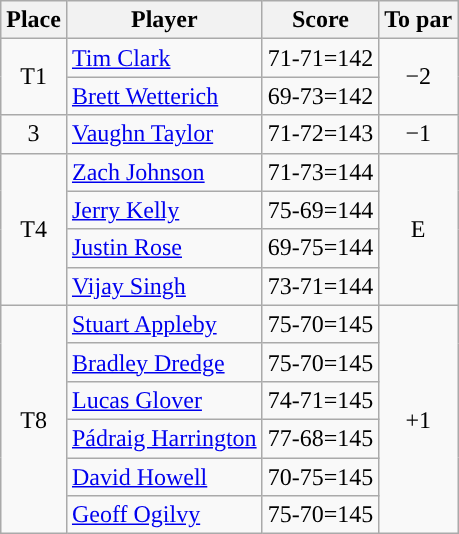<table class="wikitable">
<tr>
<th>Place</th>
<th>Player</th>
<th>Score</th>
<th>To par</th>
</tr>
<tr>
<td rowspan=2 align="center">T1</td>
<td> <a href='#'>Tim Clark</a></td>
<td align="center">71-71=142</td>
<td rowspan=2 align="center">−2</td>
</tr>
<tr>
<td> <a href='#'>Brett Wetterich</a></td>
<td align="center">69-73=142</td>
</tr>
<tr>
<td align="center">3</td>
<td> <a href='#'>Vaughn Taylor</a></td>
<td align="center">71-72=143</td>
<td align="center">−1</td>
</tr>
<tr>
<td rowspan=4 align="center">T4</td>
<td> <a href='#'>Zach Johnson</a></td>
<td align="center">71-73=144</td>
<td rowspan=4 align="center">E</td>
</tr>
<tr>
<td> <a href='#'>Jerry Kelly</a></td>
<td align="center">75-69=144</td>
</tr>
<tr>
<td> <a href='#'>Justin Rose</a></td>
<td align="center">69-75=144</td>
</tr>
<tr>
<td> <a href='#'>Vijay Singh</a></td>
<td align="center">73-71=144</td>
</tr>
<tr>
<td rowspan=6 align="center">T8</td>
<td> <a href='#'>Stuart Appleby</a></td>
<td align="center">75-70=145</td>
<td rowspan=6 align="center">+1</td>
</tr>
<tr>
<td> <a href='#'>Bradley Dredge</a></td>
<td align="center">75-70=145</td>
</tr>
<tr>
<td> <a href='#'>Lucas Glover</a></td>
<td align="center">74-71=145</td>
</tr>
<tr>
<td> <a href='#'>Pádraig Harrington</a></td>
<td align="center">77-68=145</td>
</tr>
<tr>
<td> <a href='#'>David Howell</a></td>
<td align="center">70-75=145</td>
</tr>
<tr>
<td> <a href='#'>Geoff Ogilvy</a></td>
<td align="center">75-70=145</td>
</tr>
</table>
